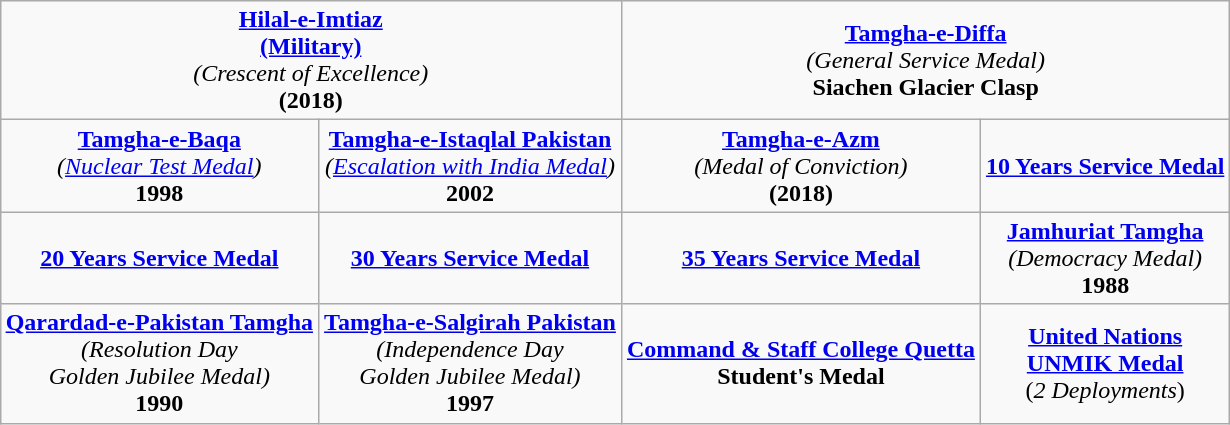<table class="wikitable" style="margin:1em auto; text-align:center;">
<tr>
<td colspan="2"><strong><a href='#'>Hilal-e-Imtiaz</a></strong><br><strong><a href='#'>(Military)</a></strong><br><em>(Crescent of Excellence)</em><br><strong>(2018)</strong></td>
<td colspan="2"><a href='#'><strong>Tamgha-e-Diffa</strong></a><br><em>(General Service Medal)</em><br><strong>Siachen Glacier Clasp</strong></td>
</tr>
<tr>
<td><strong><a href='#'>Tamgha-e-Baqa</a></strong><br><em>(<a href='#'>Nuclear Test Medal</a>)</em><br><strong>1998</strong></td>
<td><strong><a href='#'>Tamgha-e-Istaqlal Pakistan</a></strong><br><em>(<a href='#'>Escalation with India Medal</a>)</em><br><strong>2002</strong></td>
<td><strong><a href='#'>Tamgha-e-Azm</a></strong><br><em>(Medal of Conviction)</em><br><strong>(2018)</strong></td>
<td><strong><a href='#'>10 Years Service Medal</a></strong></td>
</tr>
<tr>
<td><strong><a href='#'>20 Years Service Medal</a></strong></td>
<td><strong><a href='#'>30 Years Service Medal</a></strong></td>
<td><strong><a href='#'>35 Years Service Medal</a></strong></td>
<td><strong><a href='#'>Jamhuriat Tamgha</a></strong><br><em>(Democracy Medal)</em><br><strong>1988</strong></td>
</tr>
<tr>
<td><strong><a href='#'>Qarardad-e-Pakistan Tamgha</a></strong><br><em>(Resolution Day</em><br><em>Golden Jubilee Medal)</em><br><strong>1990</strong></td>
<td><strong><a href='#'>Tamgha-e-Salgirah Pakistan</a></strong><br><em>(Independence Day</em><br><em>Golden Jubilee Medal)</em><br><strong>1997</strong></td>
<td><strong><a href='#'>Command & Staff College Quetta</a></strong><br><strong>Student's Medal</strong></td>
<td><strong><a href='#'>United Nations</a></strong><br><strong><a href='#'>UNMIK Medal</a></strong><br>(<em>2 Deployments</em>)</td>
</tr>
</table>
